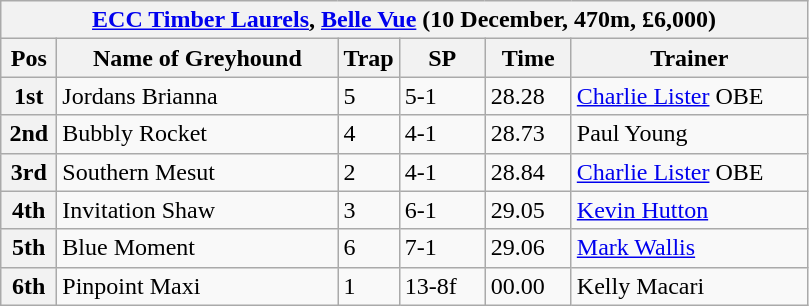<table class="wikitable">
<tr>
<th colspan="6"><a href='#'>ECC Timber Laurels</a>, <a href='#'>Belle Vue</a> (10 December, 470m, £6,000)</th>
</tr>
<tr>
<th width=30>Pos</th>
<th width=180>Name of Greyhound</th>
<th width=30>Trap</th>
<th width=50>SP</th>
<th width=50>Time</th>
<th width=150>Trainer</th>
</tr>
<tr>
<th>1st</th>
<td>Jordans Brianna</td>
<td>5</td>
<td>5-1</td>
<td>28.28</td>
<td><a href='#'>Charlie Lister</a> OBE</td>
</tr>
<tr>
<th>2nd</th>
<td>Bubbly Rocket</td>
<td>4</td>
<td>4-1</td>
<td>28.73</td>
<td>Paul Young</td>
</tr>
<tr>
<th>3rd</th>
<td>Southern Mesut</td>
<td>2</td>
<td>4-1</td>
<td>28.84</td>
<td><a href='#'>Charlie Lister</a> OBE</td>
</tr>
<tr>
<th>4th</th>
<td>Invitation Shaw</td>
<td>3</td>
<td>6-1</td>
<td>29.05</td>
<td><a href='#'>Kevin Hutton</a></td>
</tr>
<tr>
<th>5th</th>
<td>Blue Moment</td>
<td>6</td>
<td>7-1</td>
<td>29.06</td>
<td><a href='#'>Mark Wallis</a></td>
</tr>
<tr>
<th>6th</th>
<td>Pinpoint Maxi</td>
<td>1</td>
<td>13-8f</td>
<td>00.00</td>
<td>Kelly Macari</td>
</tr>
</table>
